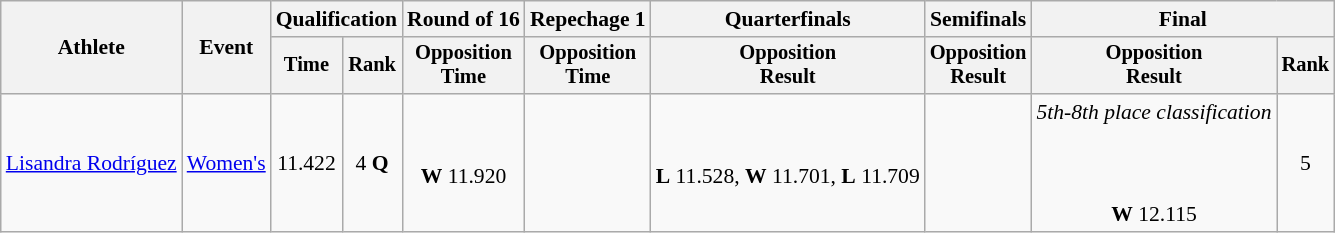<table class=wikitable style="font-size:90%;">
<tr>
<th rowspan=2>Athlete</th>
<th rowspan=2>Event</th>
<th colspan=2>Qualification</th>
<th>Round of 16</th>
<th>Repechage 1</th>
<th>Quarterfinals</th>
<th>Semifinals</th>
<th colspan=2>Final</th>
</tr>
<tr style="font-size:95%">
<th>Time</th>
<th>Rank</th>
<th>Opposition<br>Time</th>
<th>Opposition<br>Time</th>
<th>Opposition<br>Result</th>
<th>Opposition<br>Result</th>
<th>Opposition<br>Result</th>
<th>Rank</th>
</tr>
<tr align=center>
<td align=left><a href='#'>Lisandra Rodríguez</a></td>
<td align=left><a href='#'>Women's</a></td>
<td>11.422</td>
<td>4 <strong>Q</strong></td>
<td><br><strong>W</strong> 11.920</td>
<td></td>
<td><br><strong>L</strong> 11.528, <strong>W</strong> 11.701, <strong>L</strong> 11.709</td>
<td></td>
<td><em>5th-8th place classification</em><br><br><br><br><strong>W</strong> 12.115</td>
<td>5</td>
</tr>
</table>
